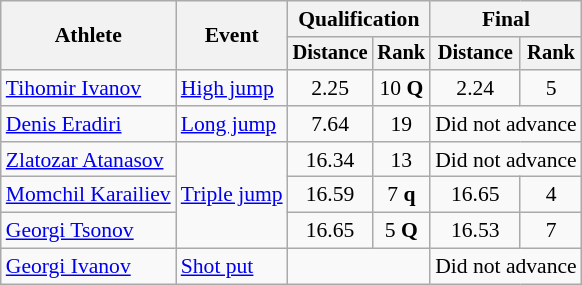<table class="wikitable" style="font-size:90%">
<tr>
<th rowspan=2>Athlete</th>
<th rowspan=2>Event</th>
<th colspan=2>Qualification</th>
<th colspan=2>Final</th>
</tr>
<tr style="font-size:95%">
<th>Distance</th>
<th>Rank</th>
<th>Distance</th>
<th>Rank</th>
</tr>
<tr align=center>
<td align=left><a href='#'>Tihomir Ivanov</a></td>
<td style="text-align:left;"><a href='#'>High jump</a></td>
<td>2.25</td>
<td>10 <strong>Q</strong></td>
<td>2.24</td>
<td>5</td>
</tr>
<tr align=center>
<td align=left><a href='#'>Denis Eradiri</a></td>
<td style="text-align:left;"><a href='#'>Long jump</a></td>
<td>7.64</td>
<td>19</td>
<td colspan=2>Did not advance</td>
</tr>
<tr align=center>
<td align=left><a href='#'>Zlatozar Atanasov</a></td>
<td style="text-align:left;" rowspan=3><a href='#'>Triple jump</a></td>
<td>16.34</td>
<td>13</td>
<td colspan=2>Did not advance</td>
</tr>
<tr align=center>
<td align=left><a href='#'>Momchil Karailiev</a></td>
<td>16.59</td>
<td>7 <strong>q</strong></td>
<td>16.65</td>
<td>4</td>
</tr>
<tr align=center>
<td align=left><a href='#'>Georgi Tsonov</a></td>
<td>16.65</td>
<td>5 <strong>Q</strong></td>
<td>16.53 <strong></strong></td>
<td>7</td>
</tr>
<tr align=center>
<td align=left><a href='#'>Georgi Ivanov</a></td>
<td style="text-align:left;"><a href='#'>Shot put</a></td>
<td colspan=2></td>
<td colspan=2>Did not advance</td>
</tr>
</table>
